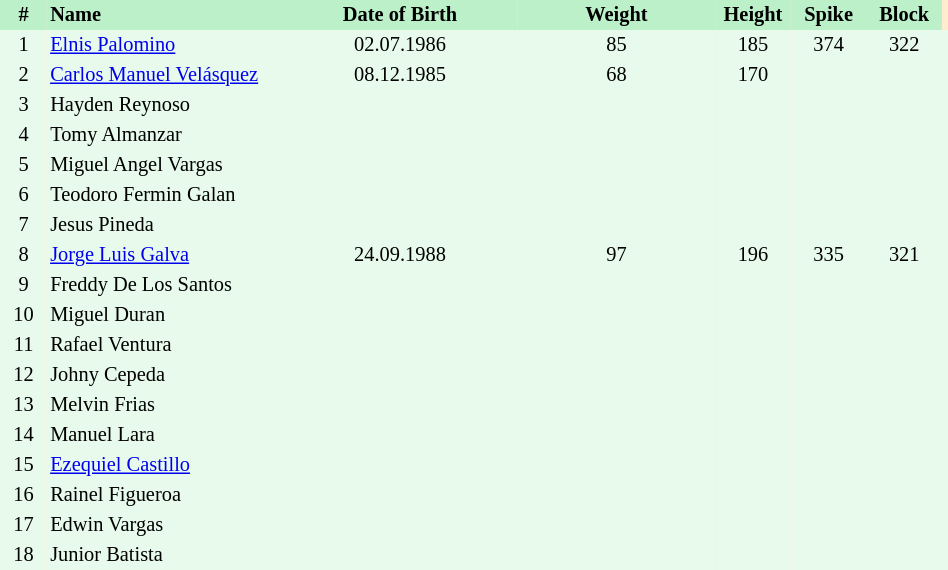<table border=0 cellpadding=2 cellspacing=0  |- bgcolor=#FFECCE style="text-align:center; font-size:85%;" width=50%>
<tr bgcolor=#BBF0C9>
<th width=5%>#</th>
<th width=25% align=left>Name</th>
<th width=25%>Date of Birth</th>
<th width=21%>Weight</th>
<th width=8%>Height</th>
<th width=8%>Spike</th>
<th width=8%>Block</th>
</tr>
<tr bgcolor=#E7FAEC>
<td>1</td>
<td align=left><a href='#'>Elnis Palomino</a></td>
<td>02.07.1986</td>
<td>85</td>
<td>185</td>
<td>374</td>
<td>322</td>
<td></td>
</tr>
<tr bgcolor=#E7FAEC>
<td>2</td>
<td align=left><a href='#'>Carlos Manuel Velásquez</a></td>
<td>08.12.1985</td>
<td>68</td>
<td>170</td>
<td></td>
<td></td>
<td></td>
</tr>
<tr bgcolor=#E7FAEC>
<td>3</td>
<td align=left>Hayden Reynoso</td>
<td></td>
<td></td>
<td></td>
<td></td>
<td></td>
<td></td>
</tr>
<tr bgcolor=#E7FAEC>
<td>4</td>
<td align=left>Tomy Almanzar</td>
<td></td>
<td></td>
<td></td>
<td></td>
<td></td>
<td></td>
</tr>
<tr bgcolor=#E7FAEC>
<td>5</td>
<td align=left>Miguel Angel Vargas</td>
<td></td>
<td></td>
<td></td>
<td></td>
<td></td>
<td></td>
</tr>
<tr bgcolor=#E7FAEC>
<td>6</td>
<td align=left>Teodoro Fermin Galan</td>
<td></td>
<td></td>
<td></td>
<td></td>
<td></td>
<td></td>
</tr>
<tr bgcolor=#E7FAEC>
<td>7</td>
<td align=left>Jesus Pineda</td>
<td></td>
<td></td>
<td></td>
<td></td>
<td></td>
<td></td>
</tr>
<tr bgcolor=#E7FAEC>
<td>8</td>
<td align=left><a href='#'>Jorge Luis Galva</a></td>
<td>24.09.1988</td>
<td>97</td>
<td>196</td>
<td>335</td>
<td>321</td>
<td></td>
</tr>
<tr bgcolor=#E7FAEC>
<td>9</td>
<td align=left>Freddy De Los Santos</td>
<td></td>
<td></td>
<td></td>
<td></td>
<td></td>
<td></td>
</tr>
<tr bgcolor=#E7FAEC>
<td>10</td>
<td align=left>Miguel Duran</td>
<td></td>
<td></td>
<td></td>
<td></td>
<td></td>
<td></td>
</tr>
<tr bgcolor=#E7FAEC>
<td>11</td>
<td align=left>Rafael Ventura</td>
<td></td>
<td></td>
<td></td>
<td></td>
<td></td>
<td></td>
</tr>
<tr bgcolor=#E7FAEC>
<td>12</td>
<td align=left>Johny Cepeda</td>
<td></td>
<td></td>
<td></td>
<td></td>
<td></td>
<td></td>
</tr>
<tr bgcolor=#E7FAEC>
<td>13</td>
<td align=left>Melvin Frias</td>
<td></td>
<td></td>
<td></td>
<td></td>
<td></td>
<td></td>
</tr>
<tr bgcolor=#E7FAEC>
<td>14</td>
<td align=left>Manuel Lara</td>
<td></td>
<td></td>
<td></td>
<td></td>
<td></td>
<td></td>
</tr>
<tr bgcolor=#E7FAEC>
<td>15</td>
<td align=left><a href='#'>Ezequiel Castillo</a></td>
<td></td>
<td></td>
<td></td>
<td></td>
<td></td>
<td></td>
</tr>
<tr bgcolor=#E7FAEC>
<td>16</td>
<td align=left>Rainel Figueroa</td>
<td></td>
<td></td>
<td></td>
<td></td>
<td></td>
<td></td>
</tr>
<tr bgcolor=#E7FAEC>
<td>17</td>
<td align=left>Edwin Vargas</td>
<td></td>
<td></td>
<td></td>
<td></td>
<td></td>
<td></td>
</tr>
<tr bgcolor=#E7FAEC>
<td>18</td>
<td align=left>Junior Batista</td>
<td></td>
<td></td>
<td></td>
<td></td>
<td></td>
<td></td>
</tr>
</table>
